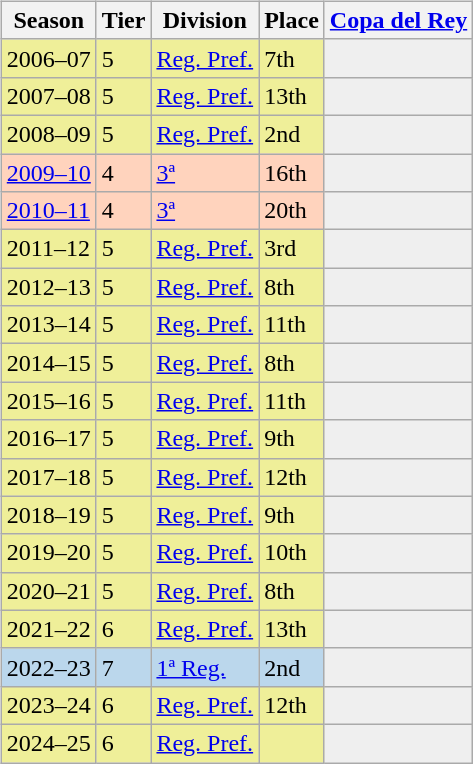<table>
<tr>
<td valign="top" width=0%><br><table class="wikitable">
<tr style="background:#f0f6fa;">
<th>Season</th>
<th>Tier</th>
<th>Division</th>
<th>Place</th>
<th><a href='#'>Copa del Rey</a></th>
</tr>
<tr>
<td style="background:#EFEF99;">2006–07</td>
<td style="background:#EFEF99;">5</td>
<td style="background:#EFEF99;"><a href='#'>Reg. Pref.</a></td>
<td style="background:#EFEF99;">7th</td>
<th style="background:#efefef;"></th>
</tr>
<tr>
<td style="background:#EFEF99;">2007–08</td>
<td style="background:#EFEF99;">5</td>
<td style="background:#EFEF99;"><a href='#'>Reg. Pref.</a></td>
<td style="background:#EFEF99;">13th</td>
<th style="background:#efefef;"></th>
</tr>
<tr>
<td style="background:#EFEF99;">2008–09</td>
<td style="background:#EFEF99;">5</td>
<td style="background:#EFEF99;"><a href='#'>Reg. Pref.</a></td>
<td style="background:#EFEF99;">2nd</td>
<th style="background:#efefef;"></th>
</tr>
<tr>
<td style="background:#FFD3BD;"><a href='#'>2009–10</a></td>
<td style="background:#FFD3BD;">4</td>
<td style="background:#FFD3BD;"><a href='#'>3ª</a></td>
<td style="background:#FFD3BD;">16th</td>
<td style="background:#efefef;"></td>
</tr>
<tr>
<td style="background:#FFD3BD;"><a href='#'>2010–11</a></td>
<td style="background:#FFD3BD;">4</td>
<td style="background:#FFD3BD;"><a href='#'>3ª</a></td>
<td style="background:#FFD3BD;">20th</td>
<td style="background:#efefef;"></td>
</tr>
<tr>
<td style="background:#EFEF99;">2011–12</td>
<td style="background:#EFEF99;">5</td>
<td style="background:#EFEF99;"><a href='#'>Reg. Pref.</a></td>
<td style="background:#EFEF99;">3rd</td>
<th style="background:#efefef;"></th>
</tr>
<tr>
<td style="background:#EFEF99;">2012–13</td>
<td style="background:#EFEF99;">5</td>
<td style="background:#EFEF99;"><a href='#'>Reg. Pref.</a></td>
<td style="background:#EFEF99;">8th</td>
<th style="background:#efefef;"></th>
</tr>
<tr>
<td style="background:#EFEF99;">2013–14</td>
<td style="background:#EFEF99;">5</td>
<td style="background:#EFEF99;"><a href='#'>Reg. Pref.</a></td>
<td style="background:#EFEF99;">11th</td>
<th style="background:#efefef;"></th>
</tr>
<tr>
<td style="background:#EFEF99;">2014–15</td>
<td style="background:#EFEF99;">5</td>
<td style="background:#EFEF99;"><a href='#'>Reg. Pref.</a></td>
<td style="background:#EFEF99;">8th</td>
<th style="background:#efefef;"></th>
</tr>
<tr>
<td style="background:#EFEF99;">2015–16</td>
<td style="background:#EFEF99;">5</td>
<td style="background:#EFEF99;"><a href='#'>Reg. Pref.</a></td>
<td style="background:#EFEF99;">11th</td>
<th style="background:#efefef;"></th>
</tr>
<tr>
<td style="background:#EFEF99;">2016–17</td>
<td style="background:#EFEF99;">5</td>
<td style="background:#EFEF99;"><a href='#'>Reg. Pref.</a></td>
<td style="background:#EFEF99;">9th</td>
<th style="background:#efefef;"></th>
</tr>
<tr>
<td style="background:#EFEF99;">2017–18</td>
<td style="background:#EFEF99;">5</td>
<td style="background:#EFEF99;"><a href='#'>Reg. Pref.</a></td>
<td style="background:#EFEF99;">12th</td>
<th style="background:#efefef;"></th>
</tr>
<tr>
<td style="background:#EFEF99;">2018–19</td>
<td style="background:#EFEF99;">5</td>
<td style="background:#EFEF99;"><a href='#'>Reg. Pref.</a></td>
<td style="background:#EFEF99;">9th</td>
<th style="background:#efefef;"></th>
</tr>
<tr>
<td style="background:#EFEF99;">2019–20</td>
<td style="background:#EFEF99;">5</td>
<td style="background:#EFEF99;"><a href='#'>Reg. Pref.</a></td>
<td style="background:#EFEF99;">10th</td>
<th style="background:#efefef;"></th>
</tr>
<tr>
<td style="background:#EFEF99;">2020–21</td>
<td style="background:#EFEF99;">5</td>
<td style="background:#EFEF99;"><a href='#'>Reg. Pref.</a></td>
<td style="background:#EFEF99;">8th</td>
<th style="background:#efefef;"></th>
</tr>
<tr>
<td style="background:#EFEF99;">2021–22</td>
<td style="background:#EFEF99;">6</td>
<td style="background:#EFEF99;"><a href='#'>Reg. Pref.</a></td>
<td style="background:#EFEF99;">13th</td>
<th style="background:#efefef;"></th>
</tr>
<tr>
<td style="background:#BBD7EC;">2022–23</td>
<td style="background:#BBD7EC;">7</td>
<td style="background:#BBD7EC;"><a href='#'>1ª Reg.</a></td>
<td style="background:#BBD7EC;">2nd</td>
<th style="background:#efefef;"></th>
</tr>
<tr>
<td style="background:#EFEF99;">2023–24</td>
<td style="background:#EFEF99;">6</td>
<td style="background:#EFEF99;"><a href='#'>Reg. Pref.</a></td>
<td style="background:#EFEF99;">12th</td>
<th style="background:#efefef;"></th>
</tr>
<tr>
<td style="background:#EFEF99;">2024–25</td>
<td style="background:#EFEF99;">6</td>
<td style="background:#EFEF99;"><a href='#'>Reg. Pref.</a></td>
<td style="background:#EFEF99;"></td>
<th style="background:#efefef;"></th>
</tr>
</table>
</td>
</tr>
</table>
